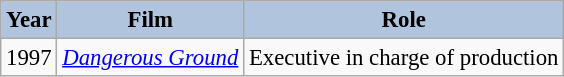<table class="wikitable" style="font-size:95%;">
<tr>
<th style="background:#B0C4DE;">Year</th>
<th style="background:#B0C4DE;">Film</th>
<th style="background:#B0C4DE;">Role</th>
</tr>
<tr>
<td>1997</td>
<td><em><a href='#'>Dangerous Ground</a></em></td>
<td>Executive in charge of production</td>
</tr>
</table>
